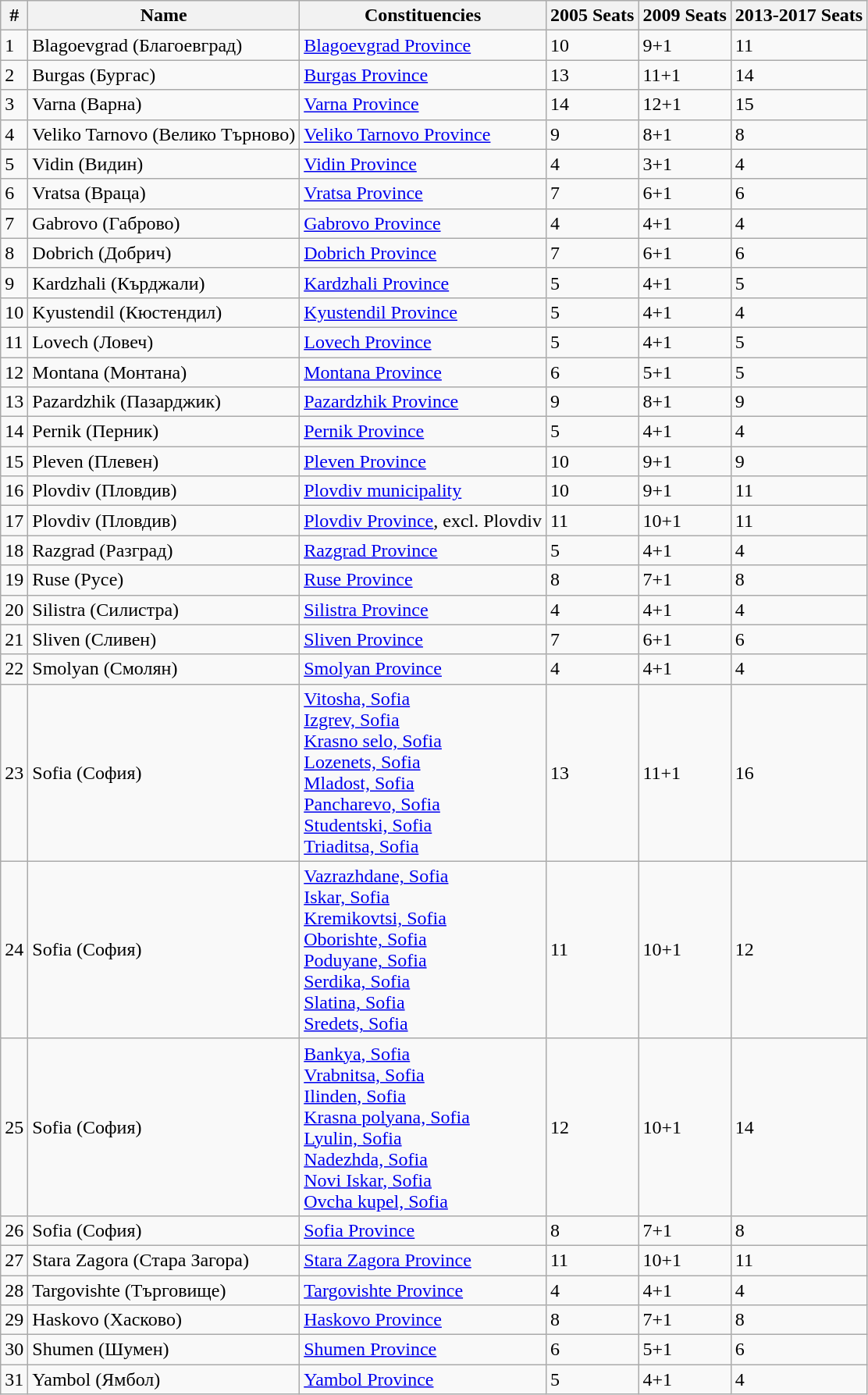<table class="wikitable">
<tr>
<th>#</th>
<th>Name</th>
<th>Constituencies</th>
<th>2005 Seats</th>
<th>2009 Seats</th>
<th>2013-2017 Seats</th>
</tr>
<tr>
<td>1</td>
<td>Blagoevgrad (Благоевград)</td>
<td><a href='#'>Blagoevgrad Province</a></td>
<td>10</td>
<td>9+1</td>
<td>11</td>
</tr>
<tr>
<td>2</td>
<td>Burgas (Бургас)</td>
<td><a href='#'>Burgas Province</a></td>
<td>13</td>
<td>11+1</td>
<td>14</td>
</tr>
<tr>
<td>3</td>
<td>Varna (Варна)</td>
<td><a href='#'>Varna Province</a></td>
<td>14</td>
<td>12+1</td>
<td>15</td>
</tr>
<tr>
<td>4</td>
<td>Veliko Tarnovo (Велико Търново)</td>
<td><a href='#'>Veliko Tarnovo Province</a></td>
<td>9</td>
<td>8+1</td>
<td>8</td>
</tr>
<tr>
<td>5</td>
<td>Vidin (Видин)</td>
<td><a href='#'>Vidin Province</a></td>
<td>4</td>
<td>3+1</td>
<td>4</td>
</tr>
<tr>
<td>6</td>
<td>Vratsa (Враца)</td>
<td><a href='#'>Vratsa Province</a></td>
<td>7</td>
<td>6+1</td>
<td>6</td>
</tr>
<tr>
<td>7</td>
<td>Gabrovo (Габрово)</td>
<td><a href='#'>Gabrovo Province</a></td>
<td>4</td>
<td>4+1</td>
<td>4</td>
</tr>
<tr>
<td>8</td>
<td>Dobrich (Добрич)</td>
<td><a href='#'>Dobrich Province</a></td>
<td>7</td>
<td>6+1</td>
<td>6</td>
</tr>
<tr>
<td>9</td>
<td>Kardzhali (Кърджали)</td>
<td><a href='#'>Kardzhali Province</a></td>
<td>5</td>
<td>4+1</td>
<td>5</td>
</tr>
<tr>
<td>10</td>
<td>Kyustendil (Кюстендил)</td>
<td><a href='#'>Kyustendil Province</a></td>
<td>5</td>
<td>4+1</td>
<td>4</td>
</tr>
<tr>
<td>11</td>
<td>Lovech (Ловеч)</td>
<td><a href='#'>Lovech Province</a></td>
<td>5</td>
<td>4+1</td>
<td>5</td>
</tr>
<tr>
<td>12</td>
<td>Montana (Монтана)</td>
<td><a href='#'>Montana Province</a></td>
<td>6</td>
<td>5+1</td>
<td>5</td>
</tr>
<tr>
<td>13</td>
<td>Pazardzhik (Пазарджик)</td>
<td><a href='#'>Pazardzhik Province</a></td>
<td>9</td>
<td>8+1</td>
<td>9</td>
</tr>
<tr>
<td>14</td>
<td>Pernik (Перник)</td>
<td><a href='#'>Pernik Province</a></td>
<td>5</td>
<td>4+1</td>
<td>4</td>
</tr>
<tr>
<td>15</td>
<td>Pleven (Плевен)</td>
<td><a href='#'>Pleven Province</a></td>
<td>10</td>
<td>9+1</td>
<td>9</td>
</tr>
<tr>
<td>16</td>
<td>Plovdiv (Пловдив)</td>
<td><a href='#'>Plovdiv municipality</a></td>
<td>10</td>
<td>9+1</td>
<td>11</td>
</tr>
<tr>
<td>17</td>
<td>Plovdiv (Пловдив)</td>
<td><a href='#'>Plovdiv Province</a>, excl. Plovdiv</td>
<td>11</td>
<td>10+1</td>
<td>11</td>
</tr>
<tr>
<td>18</td>
<td>Razgrad (Разград)</td>
<td><a href='#'>Razgrad Province</a></td>
<td>5</td>
<td>4+1</td>
<td>4</td>
</tr>
<tr>
<td>19</td>
<td>Ruse (Русе)</td>
<td><a href='#'>Ruse Province</a></td>
<td>8</td>
<td>7+1</td>
<td>8</td>
</tr>
<tr>
<td>20</td>
<td>Silistra (Силистра)</td>
<td><a href='#'>Silistra Province</a></td>
<td>4</td>
<td>4+1</td>
<td>4</td>
</tr>
<tr>
<td>21</td>
<td>Sliven (Сливен)</td>
<td><a href='#'>Sliven Province</a></td>
<td>7</td>
<td>6+1</td>
<td>6</td>
</tr>
<tr>
<td>22</td>
<td>Smolyan (Смолян)</td>
<td><a href='#'>Smolyan Province</a></td>
<td>4</td>
<td>4+1</td>
<td>4</td>
</tr>
<tr>
<td>23</td>
<td>Sofia (София)</td>
<td><a href='#'>Vitosha, Sofia</a><br><a href='#'>Izgrev, Sofia</a><br><a href='#'>Krasno selo, Sofia</a><br><a href='#'>Lozenets, Sofia</a><br><a href='#'>Mladost, Sofia</a><br><a href='#'>Pancharevo, Sofia</a><br><a href='#'>Studentski, Sofia</a><br><a href='#'>Triaditsa, Sofia</a></td>
<td>13</td>
<td>11+1</td>
<td>16</td>
</tr>
<tr>
<td>24</td>
<td>Sofia (София)</td>
<td><a href='#'>Vazrazhdane, Sofia</a><br><a href='#'>Iskar, Sofia</a><br><a href='#'>Kremikovtsi, Sofia</a><br><a href='#'>Oborishte, Sofia</a><br><a href='#'>Poduyane, Sofia</a><br><a href='#'>Serdika, Sofia</a><br><a href='#'>Slatina, Sofia</a><br><a href='#'>Sredets, Sofia</a></td>
<td>11</td>
<td>10+1</td>
<td>12</td>
</tr>
<tr>
<td>25</td>
<td>Sofia (София)</td>
<td><a href='#'>Bankya, Sofia</a><br><a href='#'>Vrabnitsa, Sofia</a><br><a href='#'>Ilinden, Sofia</a><br><a href='#'>Krasna polyana, Sofia</a><br><a href='#'>Lyulin, Sofia</a><br><a href='#'>Nadezhda, Sofia</a><br><a href='#'>Novi Iskar, Sofia</a><br><a href='#'>Ovcha kupel, Sofia</a></td>
<td>12</td>
<td>10+1</td>
<td>14</td>
</tr>
<tr>
<td>26</td>
<td>Sofia (София)</td>
<td><a href='#'>Sofia Province</a></td>
<td>8</td>
<td>7+1</td>
<td>8</td>
</tr>
<tr>
<td>27</td>
<td>Stara Zagora (Стара Загора)</td>
<td><a href='#'>Stara Zagora Province</a></td>
<td>11</td>
<td>10+1</td>
<td>11</td>
</tr>
<tr>
<td>28</td>
<td>Targovishte (Търговище)</td>
<td><a href='#'>Targovishte Province</a></td>
<td>4</td>
<td>4+1</td>
<td>4</td>
</tr>
<tr>
<td>29</td>
<td>Haskovo (Хасково)</td>
<td><a href='#'>Haskovo Province</a></td>
<td>8</td>
<td>7+1</td>
<td>8</td>
</tr>
<tr>
<td>30</td>
<td>Shumen (Шумен)</td>
<td><a href='#'>Shumen Province</a></td>
<td>6</td>
<td>5+1</td>
<td>6</td>
</tr>
<tr>
<td>31</td>
<td>Yambol (Ямбол)</td>
<td><a href='#'>Yambol Province</a></td>
<td>5</td>
<td>4+1</td>
<td>4</td>
</tr>
</table>
